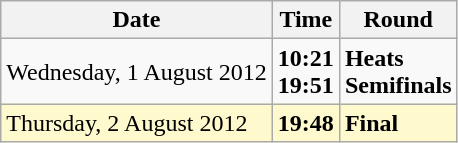<table class="wikitable">
<tr>
<th>Date</th>
<th>Time</th>
<th>Round</th>
</tr>
<tr>
<td>Wednesday, 1 August 2012</td>
<td><strong>10:21</strong><br><strong>19:51</strong></td>
<td><strong>Heats</strong><br><strong>Semifinals</strong></td>
</tr>
<tr style=background:lemonchiffon>
<td>Thursday, 2 August 2012</td>
<td><strong>19:48</strong></td>
<td><strong>Final</strong></td>
</tr>
</table>
